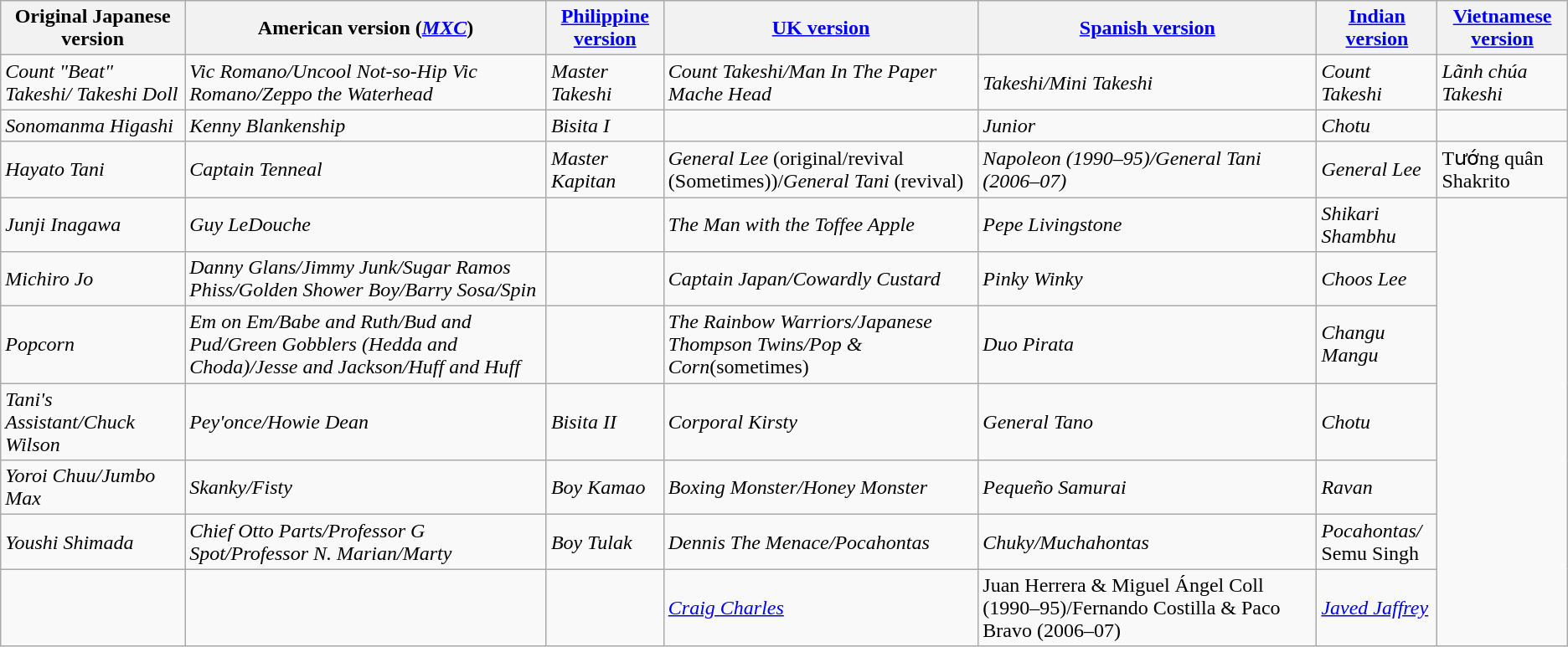<table class="wikitable sortable">
<tr>
<th>Original Japanese version</th>
<th>American version (<em><a href='#'>MXC</a></em>)</th>
<th><a href='#'>Philippine version</a></th>
<th><a href='#'>UK version</a></th>
<th><a href='#'>Spanish version</a></th>
<th><a href='#'>Indian version</a></th>
<th><a href='#'>Vietnamese version</a></th>
</tr>
<tr>
<td><em>Count "Beat" Takeshi/ Takeshi Doll</em></td>
<td><em>Vic Romano/Uncool Not-so-Hip Vic Romano/Zeppo the Waterhead</em></td>
<td><em>Master Takeshi</em></td>
<td><em>Count Takeshi/Man In The Paper Mache Head</em></td>
<td><em>Takeshi/Mini Takeshi</em></td>
<td><em>Count Takeshi</em></td>
<td><em>Lãnh chúa Takeshi</em></td>
</tr>
<tr>
<td><em>Sonomanma Higashi</em></td>
<td><em>Kenny Blankenship</em></td>
<td><em>Bisita I</em></td>
<td></td>
<td><em>Junior</em></td>
<td><em>Chotu</em></td>
</tr>
<tr>
<td><em>Hayato Tani</em></td>
<td><em>Captain Tenneal</em></td>
<td><em>Master Kapitan</em></td>
<td><em>General Lee</em> (original/revival (Sometimes))/<em>General Tani</em> (revival)</td>
<td><em>Napoleon (1990–95)/General Tani (2006–07)</em></td>
<td !!><em>General Lee</em></td>
<td>Tướng quân Shakrito</td>
</tr>
<tr>
<td><em>Junji Inagawa</em></td>
<td><em>Guy LeDouche</em></td>
<td></td>
<td><em>The Man with the Toffee Apple</em></td>
<td><em>Pepe Livingstone</em></td>
<td><em>Shikari Shambhu</em></td>
</tr>
<tr>
<td><em>Michiro Jo</em></td>
<td><em>Danny Glans/Jimmy Junk/Sugar Ramos Phiss/Golden Shower Boy/Barry Sosa/Spin</em></td>
<td></td>
<td><em>Captain Japan/Cowardly Custard</em></td>
<td><em>Pinky Winky</em></td>
<td><em>Choos Lee</em></td>
</tr>
<tr>
<td><em>Popcorn</em></td>
<td><em>Em on Em/Babe and Ruth/Bud and Pud/Green Gobblers (Hedda and Choda)/Jesse and Jackson/Huff and Huff</em></td>
<td></td>
<td><em>The Rainbow Warriors/Japanese Thompson Twins/Pop & Corn</em>(sometimes)</td>
<td><em>Duo Pirata</em></td>
<td><em>Changu Mangu</em></td>
</tr>
<tr>
<td><em>Tani's Assistant/Chuck Wilson</em></td>
<td><em>Pey'once/Howie Dean</em></td>
<td><em>Bisita II</em></td>
<td><em>Corporal Kirsty</em></td>
<td><em>General Tano</em></td>
<td><em>Chotu</em></td>
</tr>
<tr>
<td><em>Yoroi Chuu/Jumbo Max</em></td>
<td><em>Skanky/Fisty</em></td>
<td><em>Boy Kamao</em></td>
<td><em>Boxing Monster/Honey Monster</em></td>
<td><em>Pequeño Samurai</em></td>
<td><em>Ravan</em></td>
</tr>
<tr>
<td><em>Youshi Shimada</em></td>
<td><em>Chief Otto Parts/Professor G Spot/Professor N. Marian/Marty</em></td>
<td><em>Boy Tulak</em></td>
<td><em>Dennis The Menace/Pocahontas</em></td>
<td><em>Chuky/Muchahontas</em></td>
<td><em>Pocahontas/</em><br>Semu Singh</td>
</tr>
<tr>
<td></td>
<td></td>
<td></td>
<td><em><a href='#'>Craig Charles</a></em></td>
<td>Juan Herrera & Miguel Ángel Coll (1990–95)/Fernando Costilla & Paco Bravo (2006–07)</td>
<td><em><a href='#'>Javed Jaffrey</a></em></td>
</tr>
</table>
